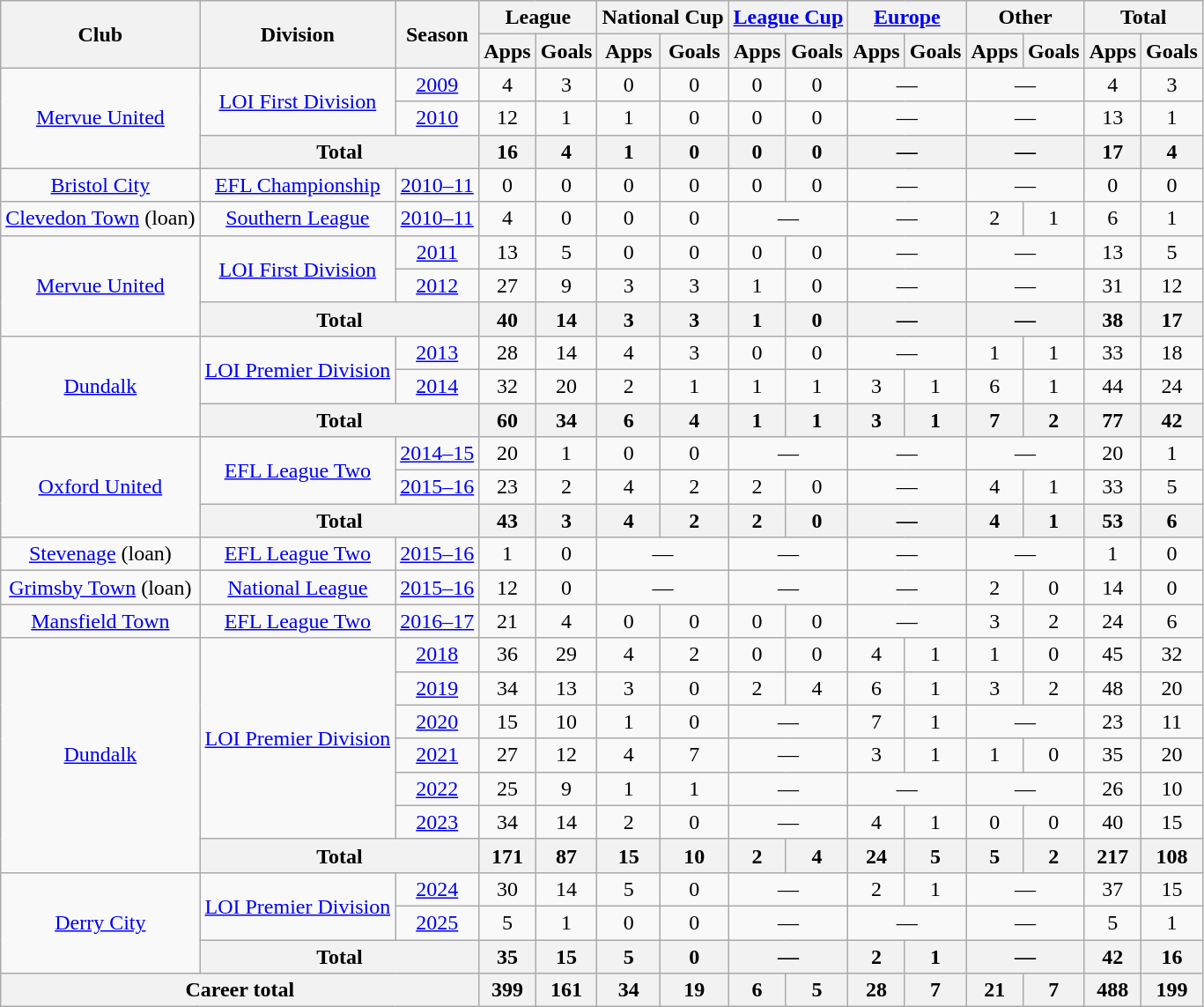<table class="wikitable" style="text-align:center">
<tr>
<th rowspan="2">Club</th>
<th rowspan="2">Division</th>
<th rowspan="2">Season</th>
<th colspan="2">League</th>
<th colspan="2">National Cup</th>
<th colspan="2"><a href='#'>League Cup</a></th>
<th colspan="2"><a href='#'>Europe</a></th>
<th colspan="2">Other</th>
<th colspan="2">Total</th>
</tr>
<tr>
<th>Apps</th>
<th>Goals</th>
<th>Apps</th>
<th>Goals</th>
<th>Apps</th>
<th>Goals</th>
<th>Apps</th>
<th>Goals</th>
<th>Apps</th>
<th>Goals</th>
<th>Apps</th>
<th>Goals</th>
</tr>
<tr>
<td rowspan="3"><a href='#'>Mervue United</a></td>
<td rowspan="2"><a href='#'>LOI First Division</a></td>
<td><a href='#'>2009</a></td>
<td>4</td>
<td>3</td>
<td>0</td>
<td>0</td>
<td>0</td>
<td>0</td>
<td colspan="2">—</td>
<td colspan="2">—</td>
<td>4</td>
<td>3</td>
</tr>
<tr>
<td><a href='#'>2010</a></td>
<td>12</td>
<td>1</td>
<td>1</td>
<td>0</td>
<td>0</td>
<td>0</td>
<td colspan="2">—</td>
<td colspan="2">—</td>
<td>13</td>
<td>1</td>
</tr>
<tr>
<th colspan="2">Total</th>
<th>16</th>
<th>4</th>
<th>1</th>
<th>0</th>
<th>0</th>
<th>0</th>
<th colspan="2">—</th>
<th colspan="2">—</th>
<th>17</th>
<th>4</th>
</tr>
<tr>
<td><a href='#'>Bristol City</a></td>
<td><a href='#'>EFL Championship</a></td>
<td><a href='#'>2010–11</a></td>
<td>0</td>
<td>0</td>
<td>0</td>
<td>0</td>
<td>0</td>
<td>0</td>
<td colspan="2">—</td>
<td colspan="2">—</td>
<td>0</td>
<td>0</td>
</tr>
<tr>
<td><a href='#'>Clevedon Town</a> (loan)</td>
<td><a href='#'>Southern League</a></td>
<td><a href='#'>2010–11</a></td>
<td>4</td>
<td>0</td>
<td>0</td>
<td>0</td>
<td colspan="2">—</td>
<td colspan="2">—</td>
<td>2</td>
<td>1</td>
<td>6</td>
<td>1</td>
</tr>
<tr>
<td rowspan="3"><a href='#'>Mervue United</a></td>
<td rowspan="2"><a href='#'>LOI First Division</a></td>
<td><a href='#'>2011</a></td>
<td>13</td>
<td>5</td>
<td>0</td>
<td>0</td>
<td>0</td>
<td>0</td>
<td colspan="2">—</td>
<td colspan="2">—</td>
<td>13</td>
<td>5</td>
</tr>
<tr>
<td><a href='#'>2012</a></td>
<td>27</td>
<td>9</td>
<td>3</td>
<td>3</td>
<td>1</td>
<td>0</td>
<td colspan="2">—</td>
<td colspan="2">—</td>
<td>31</td>
<td>12</td>
</tr>
<tr>
<th colspan="2">Total</th>
<th>40</th>
<th>14</th>
<th>3</th>
<th>3</th>
<th>1</th>
<th>0</th>
<th colspan="2">—</th>
<th colspan="2">—</th>
<th>38</th>
<th>17</th>
</tr>
<tr>
<td rowspan="3"><a href='#'>Dundalk</a></td>
<td rowspan="2"><a href='#'>LOI Premier Division</a></td>
<td><a href='#'>2013</a></td>
<td>28</td>
<td>14</td>
<td>4</td>
<td>3</td>
<td>0</td>
<td>0</td>
<td colspan="2">—</td>
<td>1</td>
<td>1</td>
<td>33</td>
<td>18</td>
</tr>
<tr>
<td><a href='#'>2014</a></td>
<td>32</td>
<td>20</td>
<td>2</td>
<td>1</td>
<td>1</td>
<td>1</td>
<td>3</td>
<td>1</td>
<td>6</td>
<td>1</td>
<td>44</td>
<td>24</td>
</tr>
<tr>
<th colspan="2">Total</th>
<th>60</th>
<th>34</th>
<th>6</th>
<th>4</th>
<th>1</th>
<th>1</th>
<th>3</th>
<th>1</th>
<th>7</th>
<th>2</th>
<th>77</th>
<th>42</th>
</tr>
<tr>
<td rowspan="3"><a href='#'>Oxford United</a></td>
<td rowspan="2"><a href='#'>EFL League Two</a></td>
<td><a href='#'>2014–15</a></td>
<td>20</td>
<td>1</td>
<td>0</td>
<td>0</td>
<td colspan="2">—</td>
<td colspan="2">—</td>
<td colspan="2">—</td>
<td>20</td>
<td>1</td>
</tr>
<tr>
<td><a href='#'>2015–16</a></td>
<td>23</td>
<td>2</td>
<td>4</td>
<td>2</td>
<td>2</td>
<td>0</td>
<td colspan="2">—</td>
<td>4</td>
<td>1</td>
<td>33</td>
<td>5</td>
</tr>
<tr>
<th colspan="2">Total</th>
<th>43</th>
<th>3</th>
<th>4</th>
<th>2</th>
<th>2</th>
<th>0</th>
<th colspan="2">—</th>
<th>4</th>
<th>1</th>
<th>53</th>
<th>6</th>
</tr>
<tr>
<td><a href='#'>Stevenage</a> (loan)</td>
<td><a href='#'>EFL League Two</a></td>
<td><a href='#'>2015–16</a></td>
<td>1</td>
<td>0</td>
<td colspan="2">—</td>
<td colspan="2">—</td>
<td colspan="2">—</td>
<td colspan="2">—</td>
<td>1</td>
<td>0</td>
</tr>
<tr>
<td><a href='#'>Grimsby Town</a> (loan)</td>
<td><a href='#'>National League</a></td>
<td><a href='#'>2015–16</a></td>
<td>12</td>
<td>0</td>
<td colspan="2">—</td>
<td colspan="2">—</td>
<td colspan="2">—</td>
<td>2</td>
<td>0</td>
<td>14</td>
<td>0</td>
</tr>
<tr>
<td><a href='#'>Mansfield Town</a></td>
<td><a href='#'>EFL League Two</a></td>
<td><a href='#'>2016–17</a></td>
<td>21</td>
<td>4</td>
<td>0</td>
<td>0</td>
<td>0</td>
<td>0</td>
<td colspan="2">—</td>
<td>3</td>
<td>2</td>
<td>24</td>
<td>6</td>
</tr>
<tr>
<td rowspan="7"><a href='#'>Dundalk</a></td>
<td rowspan="6"><a href='#'>LOI Premier Division</a></td>
<td><a href='#'>2018</a></td>
<td>36</td>
<td>29</td>
<td>4</td>
<td>2</td>
<td>0</td>
<td>0</td>
<td>4</td>
<td>1</td>
<td>1</td>
<td>0</td>
<td>45</td>
<td>32</td>
</tr>
<tr>
<td><a href='#'>2019</a></td>
<td>34</td>
<td>13</td>
<td>3</td>
<td>0</td>
<td>2</td>
<td>4</td>
<td>6</td>
<td>1</td>
<td>3</td>
<td>2</td>
<td>48</td>
<td>20</td>
</tr>
<tr>
<td><a href='#'>2020</a></td>
<td>15</td>
<td>10</td>
<td>1</td>
<td>0</td>
<td colspan="2">—</td>
<td>7</td>
<td>1</td>
<td colspan="2">—</td>
<td>23</td>
<td>11</td>
</tr>
<tr>
<td><a href='#'>2021</a></td>
<td>27</td>
<td>12</td>
<td>4</td>
<td>7</td>
<td colspan="2">—</td>
<td>3</td>
<td>1</td>
<td>1</td>
<td>0</td>
<td>35</td>
<td>20</td>
</tr>
<tr>
<td><a href='#'>2022</a></td>
<td>25</td>
<td>9</td>
<td>1</td>
<td>1</td>
<td colspan="2">—</td>
<td colspan="2">—</td>
<td colspan="2">—</td>
<td>26</td>
<td>10</td>
</tr>
<tr>
<td><a href='#'>2023</a></td>
<td>34</td>
<td>14</td>
<td>2</td>
<td>0</td>
<td colspan="2">—</td>
<td>4</td>
<td>1</td>
<td>0</td>
<td>0</td>
<td>40</td>
<td>15</td>
</tr>
<tr>
<th colspan="2">Total</th>
<th>171</th>
<th>87</th>
<th>15</th>
<th>10</th>
<th>2</th>
<th>4</th>
<th>24</th>
<th>5</th>
<th>5</th>
<th>2</th>
<th>217</th>
<th>108</th>
</tr>
<tr>
<td rowspan="3"><a href='#'>Derry City</a></td>
<td rowspan="2"><a href='#'>LOI Premier Division</a></td>
<td><a href='#'>2024</a></td>
<td>30</td>
<td>14</td>
<td>5</td>
<td>0</td>
<td colspan="2">—</td>
<td>2</td>
<td>1</td>
<td colspan="2">—</td>
<td>37</td>
<td>15</td>
</tr>
<tr>
<td><a href='#'>2025</a></td>
<td>5</td>
<td>1</td>
<td>0</td>
<td>0</td>
<td colspan="2">—</td>
<td colspan="2">—</td>
<td colspan="2">—</td>
<td>5</td>
<td>1</td>
</tr>
<tr>
<th colspan="2">Total</th>
<th>35</th>
<th>15</th>
<th>5</th>
<th>0</th>
<th colspan="2">—</th>
<th>2</th>
<th>1</th>
<th colspan="2">—</th>
<th>42</th>
<th>16</th>
</tr>
<tr>
<th colspan="3">Career total</th>
<th>399</th>
<th>161</th>
<th>34</th>
<th>19</th>
<th>6</th>
<th>5</th>
<th>28</th>
<th>7</th>
<th>21</th>
<th>7</th>
<th>488</th>
<th>199</th>
</tr>
</table>
